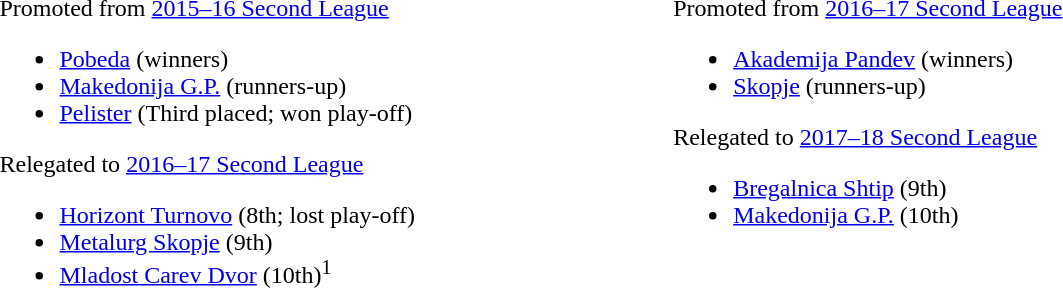<table style="border:0;width:69%;">
<tr style="vertical-align:top;">
<td><br>Promoted from <a href='#'>2015–16 Second League</a><ul><li><a href='#'>Pobeda</a> (winners)</li><li><a href='#'>Makedonija G.P.</a> (runners-up)</li><li><a href='#'>Pelister</a> (Third placed; won play-off)</li></ul>Relegated to <a href='#'>2016–17 Second League</a><ul><li><a href='#'>Horizont Turnovo</a> (8th; lost play-off)</li><li><a href='#'>Metalurg Skopje</a> (9th)</li><li><a href='#'>Mladost Carev Dvor</a> (10th)<sup>1</sup></li></ul></td>
<td><br>Promoted from <a href='#'>2016–17 Second League</a><ul><li><a href='#'>Akademija Pandev</a> (winners)</li><li><a href='#'>Skopje</a> (runners-up)</li></ul>Relegated to <a href='#'>2017–18 Second League</a><ul><li><a href='#'>Bregalnica Shtip</a> (9th)</li><li><a href='#'>Makedonija G.P.</a> (10th)</li></ul></td>
</tr>
</table>
